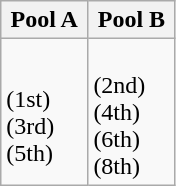<table class="wikitable">
<tr>
<th width=45%>Pool A</th>
<th width=45%>Pool B</th>
</tr>
<tr>
<td><br> (1st)<br>
 (3rd)<br>
 (5th)<br>
</td>
<td><br> (2nd)<br>
 (4th)<br>
 (6th)<br>
 (8th)</td>
</tr>
</table>
